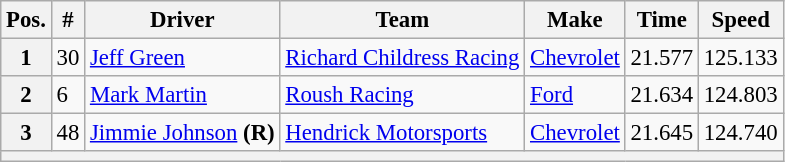<table class="wikitable" style="font-size:95%">
<tr>
<th>Pos.</th>
<th>#</th>
<th>Driver</th>
<th>Team</th>
<th>Make</th>
<th>Time</th>
<th>Speed</th>
</tr>
<tr>
<th>1</th>
<td>30</td>
<td><a href='#'>Jeff Green</a></td>
<td><a href='#'>Richard Childress Racing</a></td>
<td><a href='#'>Chevrolet</a></td>
<td>21.577</td>
<td>125.133</td>
</tr>
<tr>
<th>2</th>
<td>6</td>
<td><a href='#'>Mark Martin</a></td>
<td><a href='#'>Roush Racing</a></td>
<td><a href='#'>Ford</a></td>
<td>21.634</td>
<td>124.803</td>
</tr>
<tr>
<th>3</th>
<td>48</td>
<td><a href='#'>Jimmie Johnson</a> <strong>(R)</strong></td>
<td><a href='#'>Hendrick Motorsports</a></td>
<td><a href='#'>Chevrolet</a></td>
<td>21.645</td>
<td>124.740</td>
</tr>
<tr>
<th colspan="7"></th>
</tr>
</table>
